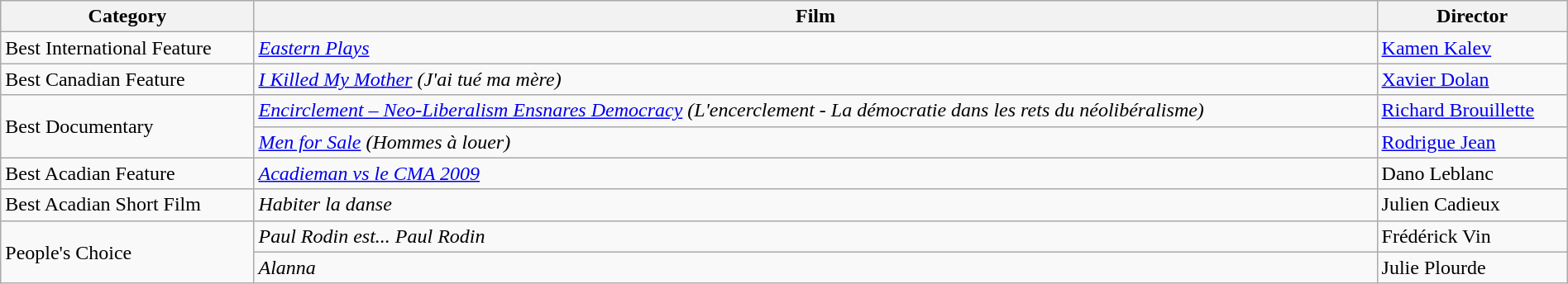<table class="wikitable sortable"  width=100%>
<tr>
<th>Category</th>
<th>Film</th>
<th>Director</th>
</tr>
<tr>
<td>Best International Feature</td>
<td><em><a href='#'>Eastern Plays</a></em></td>
<td><a href='#'>Kamen Kalev</a></td>
</tr>
<tr>
<td>Best Canadian Feature</td>
<td><em><a href='#'>I Killed My Mother</a> (J'ai tué ma mère)</em></td>
<td><a href='#'>Xavier Dolan</a></td>
</tr>
<tr>
<td rowspan=2>Best Documentary</td>
<td><em><a href='#'>Encirclement – Neo-Liberalism Ensnares Democracy</a> (L'encerclement - La démocratie dans les rets du néolibéralisme)</em></td>
<td><a href='#'>Richard Brouillette</a></td>
</tr>
<tr>
<td><em><a href='#'>Men for Sale</a> (Hommes à louer)</em></td>
<td><a href='#'>Rodrigue Jean</a></td>
</tr>
<tr>
<td>Best Acadian Feature</td>
<td><em><a href='#'>Acadieman vs le CMA 2009</a></em></td>
<td>Dano Leblanc</td>
</tr>
<tr>
<td>Best Acadian Short Film</td>
<td><em>Habiter la danse</em></td>
<td>Julien Cadieux</td>
</tr>
<tr>
<td rowspan=2>People's Choice</td>
<td><em>Paul Rodin est... Paul Rodin</em></td>
<td>Frédérick Vin</td>
</tr>
<tr>
<td><em>Alanna</em></td>
<td>Julie Plourde</td>
</tr>
</table>
